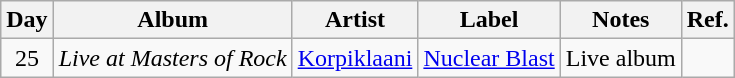<table class="wikitable">
<tr>
<th>Day</th>
<th>Album</th>
<th>Artist</th>
<th>Label</th>
<th>Notes</th>
<th>Ref.</th>
</tr>
<tr>
<td rowspan="1" style="text-align:center;">25</td>
<td><em>Live at Masters of Rock</em></td>
<td><a href='#'>Korpiklaani</a></td>
<td><a href='#'>Nuclear Blast</a></td>
<td>Live album</td>
<td style="text-align:center;"></td>
</tr>
</table>
